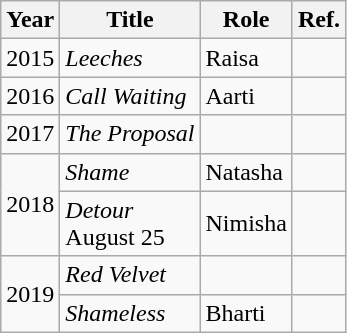<table class="wikitable">
<tr>
<th>Year</th>
<th>Title</th>
<th>Role</th>
<th>Ref.</th>
</tr>
<tr>
<td>2015</td>
<td><em>Leeches</em></td>
<td>Raisa</td>
<td></td>
</tr>
<tr>
<td>2016</td>
<td><em>Call Waiting</em></td>
<td>Aarti</td>
<td></td>
</tr>
<tr>
<td>2017</td>
<td><em>The Proposal</em></td>
<td></td>
<td></td>
</tr>
<tr>
<td rowspan="2">2018</td>
<td><em>Shame</em></td>
<td>Natasha</td>
<td></td>
</tr>
<tr>
<td><em>Detour </em><br>August 25</td>
<td>Nimisha</td>
<td></td>
</tr>
<tr>
<td rowspan="2">2019</td>
<td><em>Red Velvet </em></td>
<td></td>
<td></td>
</tr>
<tr>
<td><em>Shameless</em></td>
<td>Bharti</td>
<td></td>
</tr>
</table>
